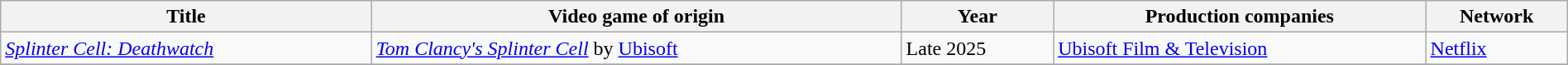<table class="wikitable sortable" style="width:100%;">
<tr>
<th>Title</th>
<th>Video game of origin</th>
<th>Year</th>
<th>Production companies</th>
<th>Network</th>
</tr>
<tr>
<td><em><a href='#'>Splinter Cell: Deathwatch</a></em></td>
<td><em><a href='#'>Tom Clancy's Splinter Cell</a></em> by <a href='#'>Ubisoft</a></td>
<td>Late 2025</td>
<td><a href='#'>Ubisoft Film & Television</a></td>
<td><a href='#'>Netflix</a></td>
</tr>
<tr>
</tr>
</table>
